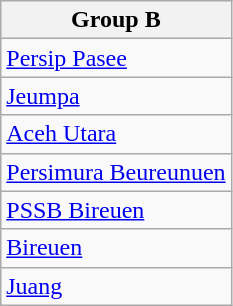<table class="wikitable">
<tr>
<th><strong>Group B</strong></th>
</tr>
<tr>
<td><a href='#'>Persip Pasee</a></td>
</tr>
<tr>
<td><a href='#'>Jeumpa</a></td>
</tr>
<tr>
<td><a href='#'>Aceh Utara</a></td>
</tr>
<tr>
<td><a href='#'>Persimura Beureunuen</a></td>
</tr>
<tr>
<td><a href='#'>PSSB Bireuen</a></td>
</tr>
<tr>
<td><a href='#'>Bireuen</a></td>
</tr>
<tr>
<td><a href='#'>Juang</a></td>
</tr>
</table>
